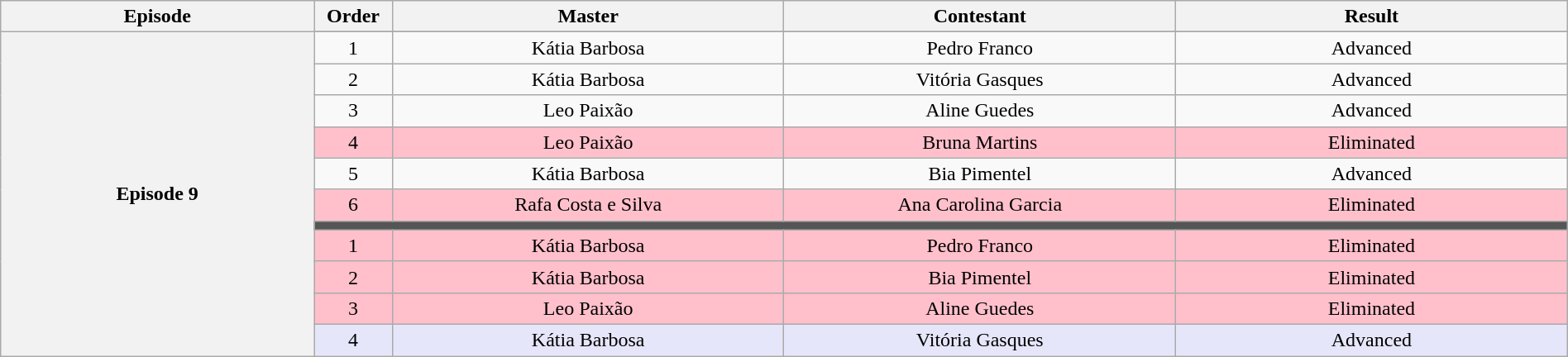<table class="wikitable" style="text-align:center; width:100%;">
<tr>
<th scope="col" width="20.0%">Episode</th>
<th scope="col" width="05.0%">Order</th>
<th scope="col" width="25.0%">Master</th>
<th scope="col" width="25.0%">Contestant</th>
<th scope="col" width="25.0%">Result</th>
</tr>
<tr>
<th rowspan=12>Episode 9<br></th>
</tr>
<tr>
<td>1</td>
<td>Kátia Barbosa</td>
<td>Pedro Franco</td>
<td>Advanced</td>
</tr>
<tr>
<td>2</td>
<td>Kátia Barbosa</td>
<td>Vitória Gasques</td>
<td>Advanced</td>
</tr>
<tr>
<td>3</td>
<td>Leo Paixão</td>
<td>Aline Guedes</td>
<td>Advanced</td>
</tr>
<tr bgcolor=FFC0CB>
<td>4</td>
<td>Leo Paixão</td>
<td>Bruna Martins</td>
<td>Eliminated</td>
</tr>
<tr>
<td>5</td>
<td>Kátia Barbosa</td>
<td>Bia Pimentel</td>
<td>Advanced</td>
</tr>
<tr bgcolor=FFC0CB>
<td>6</td>
<td>Rafa Costa e Silva</td>
<td>Ana Carolina Garcia</td>
<td>Eliminated</td>
</tr>
<tr>
<td colspan=4 bgcolor=555555></td>
</tr>
<tr bgcolor=FFC0CB>
<td>1</td>
<td>Kátia Barbosa</td>
<td>Pedro Franco</td>
<td>Eliminated</td>
</tr>
<tr bgcolor=FFC0CB>
<td>2</td>
<td>Kátia Barbosa</td>
<td>Bia Pimentel</td>
<td>Eliminated</td>
</tr>
<tr bgcolor=FFC0CB>
<td>3</td>
<td>Leo Paixão</td>
<td>Aline Guedes</td>
<td>Eliminated</td>
</tr>
<tr bgcolor=E6E6FA>
<td>4</td>
<td>Kátia Barbosa</td>
<td>Vitória Gasques</td>
<td>Advanced</td>
</tr>
</table>
